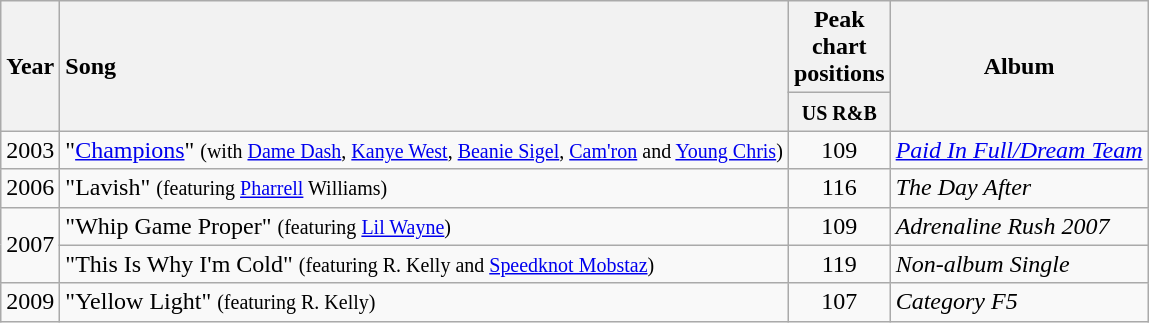<table class="wikitable">
<tr>
<th style="text-align:center;" rowspan="2">Year</th>
<th style="text-align:left;" rowspan="2">Song</th>
<th style="text-align:center;">Peak chart positions</th>
<th style="text-align:center;" rowspan="2">Album</th>
</tr>
<tr>
<th style="text-align:center; width:40px;"><small>US R&B</small></th>
</tr>
<tr>
<td align=center>2003</td>
<td align=left>"<a href='#'>Champions</a>" <small>(with <a href='#'>Dame Dash</a>, <a href='#'>Kanye West</a>, <a href='#'>Beanie Sigel</a>, <a href='#'>Cam'ron</a> and <a href='#'>Young Chris</a>)</small></td>
<td align=center>109</td>
<td align=left><em><a href='#'>Paid In Full/Dream Team</a></em></td>
</tr>
<tr>
<td align=center>2006</td>
<td align=left>"Lavish" <small>(featuring <a href='#'>Pharrell</a> Williams)</small></td>
<td align=center>116</td>
<td align=left><em>The Day After</em></td>
</tr>
<tr>
<td style="text-align:center;" rowspan="2">2007</td>
<td>"Whip Game Proper" <small>(featuring <a href='#'>Lil Wayne</a>)</small></td>
<td align=center>109</td>
<td align=left><em>Adrenaline Rush 2007</em></td>
</tr>
<tr>
<td>"This Is Why I'm Cold" <small>(featuring R. Kelly and <a href='#'>Speedknot Mobstaz</a>)</small></td>
<td align=center>119</td>
<td align=left><em>Non-album Single</em></td>
</tr>
<tr>
<td align=center>2009</td>
<td>"Yellow Light" <small>(featuring R. Kelly)</small></td>
<td align=center>107</td>
<td align=left><em>Category F5</em></td>
</tr>
</table>
